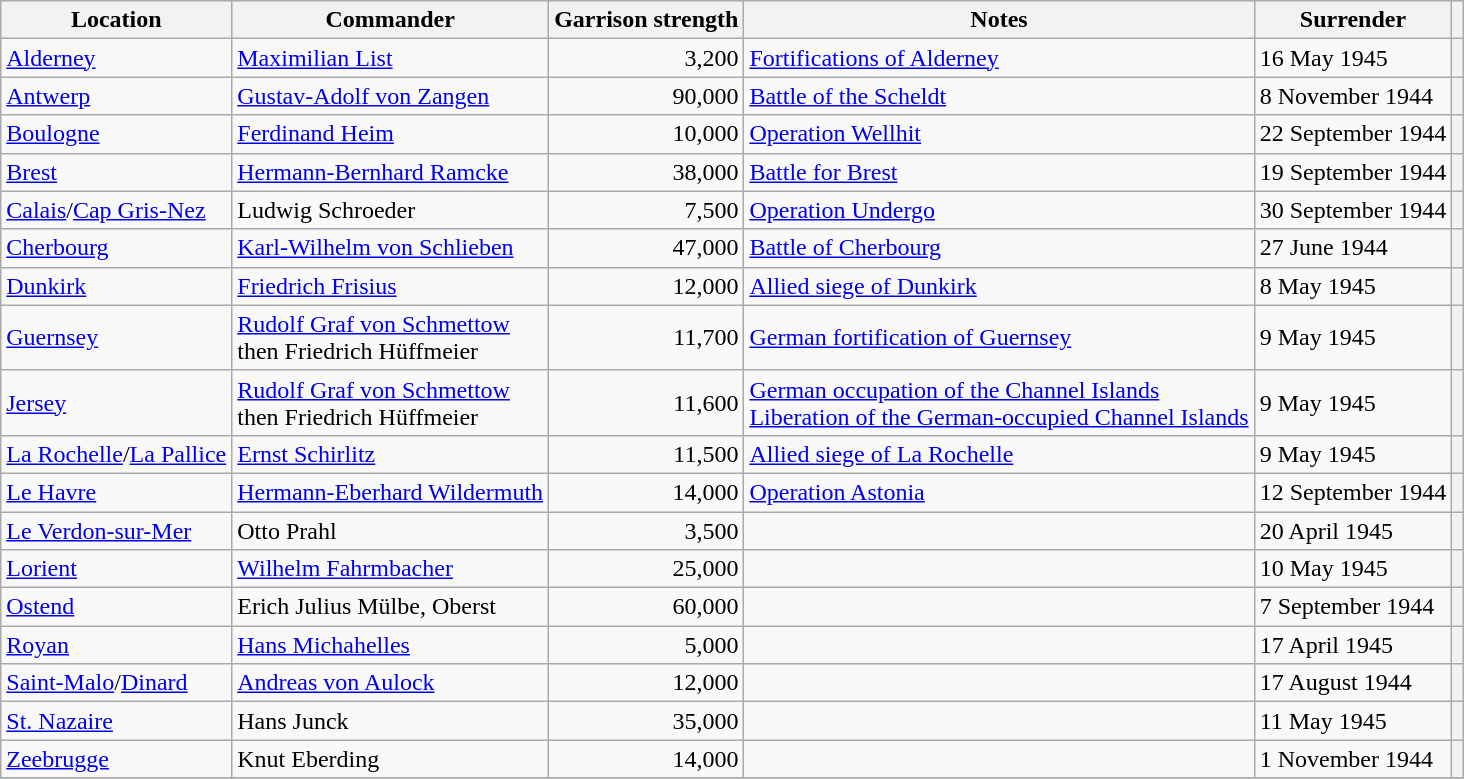<table class="wikitable sortable">
<tr>
<th>Location</th>
<th>Commander</th>
<th>Garrison strength</th>
<th>Notes</th>
<th>Surrender</th>
<th></th>
</tr>
<tr>
<td><a href='#'>Alderney</a></td>
<td><a href='#'>Maximilian List</a></td>
<td style="text-align:right";>3,200</td>
<td><a href='#'>Fortifications of Alderney</a></td>
<td>16 May 1945</td>
<th></th>
</tr>
<tr>
<td><a href='#'>Antwerp</a></td>
<td><a href='#'>Gustav-Adolf von Zangen</a></td>
<td style="text-align:right";>90,000</td>
<td><a href='#'>Battle of the Scheldt</a></td>
<td>8 November 1944</td>
<th></th>
</tr>
<tr>
<td><a href='#'>Boulogne</a></td>
<td><a href='#'>Ferdinand Heim</a></td>
<td style="text-align:right";>10,000</td>
<td><a href='#'>Operation Wellhit</a></td>
<td>22 September 1944</td>
<th></th>
</tr>
<tr>
<td><a href='#'>Brest</a></td>
<td><a href='#'>Hermann-Bernhard Ramcke</a></td>
<td style="text-align:right";>38,000</td>
<td><a href='#'>Battle for Brest</a></td>
<td>19 September 1944</td>
<th></th>
</tr>
<tr>
<td><a href='#'>Calais</a>/<a href='#'>Cap Gris-Nez</a></td>
<td>Ludwig Schroeder</td>
<td style="text-align:right";>7,500</td>
<td><a href='#'>Operation Undergo</a></td>
<td>30 September 1944</td>
<th></th>
</tr>
<tr>
<td><a href='#'>Cherbourg</a></td>
<td><a href='#'>Karl-Wilhelm von Schlieben</a></td>
<td style="text-align:right";>47,000</td>
<td><a href='#'>Battle of Cherbourg</a></td>
<td>27 June 1944</td>
<th></th>
</tr>
<tr>
<td><a href='#'>Dunkirk</a></td>
<td><a href='#'>Friedrich Frisius</a></td>
<td style="text-align:right";>12,000</td>
<td><a href='#'>Allied siege of Dunkirk</a></td>
<td>8 May 1945</td>
<th></th>
</tr>
<tr>
<td><a href='#'>Guernsey</a></td>
<td><a href='#'>Rudolf Graf von Schmettow</a> <br> then Friedrich Hüffmeier</td>
<td style="text-align:right";>11,700</td>
<td><a href='#'>German fortification of Guernsey</a></td>
<td>9 May 1945</td>
<th></th>
</tr>
<tr>
<td><a href='#'>Jersey</a></td>
<td><a href='#'>Rudolf Graf von Schmettow</a><br> then Friedrich Hüffmeier</td>
<td style="text-align:right";>11,600</td>
<td><a href='#'>German occupation of the Channel Islands</a> <br> <a href='#'>Liberation of the German-occupied Channel Islands</a></td>
<td>9 May 1945</td>
<th></th>
</tr>
<tr>
<td><a href='#'>La Rochelle</a>/<a href='#'>La Pallice</a></td>
<td><a href='#'>Ernst Schirlitz</a></td>
<td style="text-align:right";>11,500</td>
<td><a href='#'>Allied siege of La Rochelle</a></td>
<td>9 May 1945</td>
<th></th>
</tr>
<tr>
<td><a href='#'>Le Havre</a></td>
<td><a href='#'>Hermann-Eberhard Wildermuth</a></td>
<td style="text-align:right";>14,000</td>
<td><a href='#'>Operation Astonia</a></td>
<td>12 September 1944</td>
<th></th>
</tr>
<tr>
<td><a href='#'>Le Verdon-sur-Mer</a></td>
<td>Otto Prahl</td>
<td style="text-align:right";>3,500</td>
<td></td>
<td>20 April 1945</td>
<th></th>
</tr>
<tr>
<td><a href='#'>Lorient</a></td>
<td><a href='#'>Wilhelm Fahrmbacher</a></td>
<td style="text-align:right";>25,000</td>
<td></td>
<td>10 May 1945</td>
<th></th>
</tr>
<tr>
<td><a href='#'>Ostend</a></td>
<td>Erich Julius Mülbe, Oberst</td>
<td style="text-align:right";>60,000</td>
<td></td>
<td>7 September 1944</td>
<th></th>
</tr>
<tr>
<td><a href='#'>Royan</a></td>
<td><a href='#'>Hans Michahelles</a></td>
<td style="text-align:right";>5,000</td>
<td></td>
<td>17 April 1945</td>
<th></th>
</tr>
<tr>
<td><a href='#'>Saint-Malo</a>/<a href='#'>Dinard</a></td>
<td><a href='#'>Andreas von Aulock</a></td>
<td style="text-align:right";>12,000</td>
<td></td>
<td>17 August 1944</td>
<th></th>
</tr>
<tr>
<td><a href='#'>St. Nazaire</a></td>
<td>Hans Junck</td>
<td style="text-align:right";>35,000</td>
<td></td>
<td>11 May 1945</td>
<th></th>
</tr>
<tr>
<td><a href='#'>Zeebrugge</a></td>
<td>Knut Eberding</td>
<td style="text-align:right";>14,000</td>
<td></td>
<td>1 November 1944</td>
<th></th>
</tr>
<tr>
</tr>
</table>
